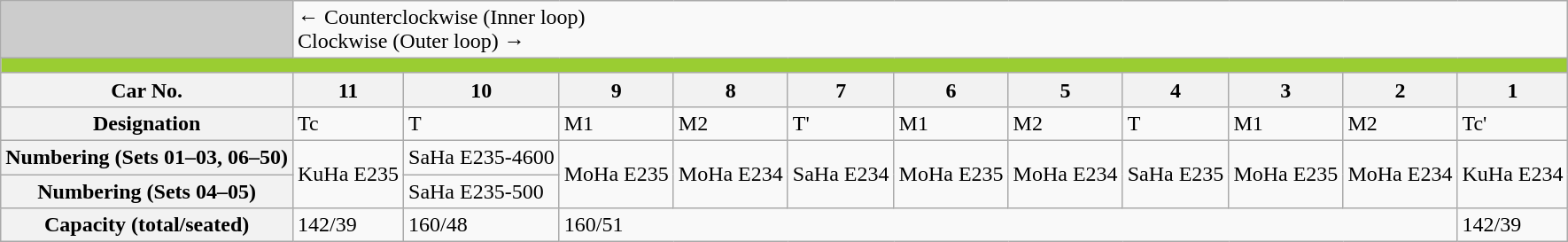<table class="wikitable">
<tr>
<td style="background-color:#ccc;"> </td>
<td colspan="11"><div>← Counterclockwise (Inner loop)</div><div>Clockwise (Outer loop) →</div></td>
</tr>
<tr style="line-height: 10px; background-color: #9ACD32;">
<td colspan="12" style="padding:0; border:0;"> </td>
</tr>
<tr>
<th>Car No.</th>
<th>11</th>
<th>10</th>
<th>9</th>
<th>8</th>
<th>7</th>
<th>6</th>
<th>5</th>
<th>4</th>
<th>3</th>
<th>2</th>
<th>1</th>
</tr>
<tr>
<th>Designation</th>
<td>Tc</td>
<td>T</td>
<td>M1</td>
<td>M2</td>
<td>T'</td>
<td>M1</td>
<td>M2</td>
<td>T</td>
<td>M1</td>
<td>M2</td>
<td>Tc'</td>
</tr>
<tr>
<th>Numbering (Sets 01–03, 06–50)</th>
<td rowspan="2">KuHa E235</td>
<td>SaHa E235-4600</td>
<td rowspan="2">MoHa E235</td>
<td rowspan="2">MoHa E234</td>
<td rowspan="2">SaHa E234</td>
<td rowspan="2">MoHa E235</td>
<td rowspan="2">MoHa E234</td>
<td rowspan="2">SaHa E235</td>
<td rowspan="2">MoHa E235</td>
<td rowspan="2">MoHa E234</td>
<td rowspan="2">KuHa E234</td>
</tr>
<tr>
<th>Numbering (Sets 04–05)</th>
<td>SaHa E235-500</td>
</tr>
<tr>
<th>Capacity (total/seated)</th>
<td>142/39</td>
<td>160/48</td>
<td colspan="8">160/51</td>
<td>142/39</td>
</tr>
</table>
